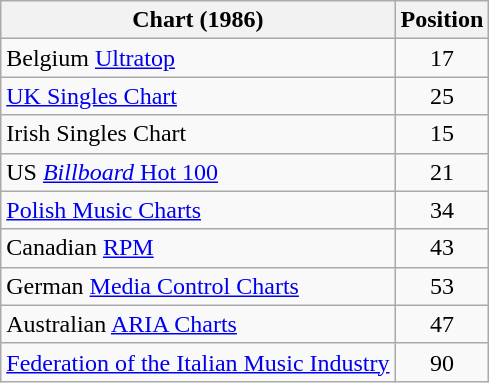<table class="wikitable sortable" style="text-align:center;">
<tr>
<th>Chart (1986)</th>
<th>Position</th>
</tr>
<tr>
<td align="left">Belgium <a href='#'>Ultratop</a></td>
<td>17</td>
</tr>
<tr>
<td align="left"><a href='#'>UK Singles Chart</a></td>
<td>25</td>
</tr>
<tr>
<td align="left">Irish Singles Chart</td>
<td>15</td>
</tr>
<tr>
<td align="left">US <a href='#'><em>Billboard</em> Hot 100</a></td>
<td>21</td>
</tr>
<tr>
<td align="left"><a href='#'>Polish Music Charts</a></td>
<td>34</td>
</tr>
<tr>
<td align="left">Canadian <a href='#'>RPM</a></td>
<td>43</td>
</tr>
<tr>
<td align="left">German <a href='#'>Media Control Charts</a></td>
<td>53</td>
</tr>
<tr>
<td align="left">Australian <a href='#'>ARIA Charts</a></td>
<td>47</td>
</tr>
<tr>
<td align="left"><a href='#'>Federation of the Italian Music Industry</a></td>
<td>90</td>
</tr>
</table>
